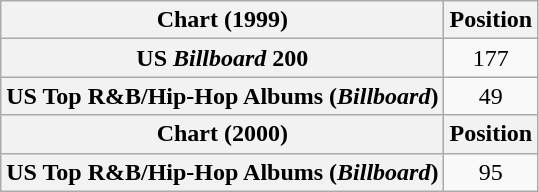<table class="wikitable plainrowheaders" style="text-align:center">
<tr>
<th scope="col">Chart (1999)</th>
<th scope="col">Position</th>
</tr>
<tr>
<th scope="row">US <em>Billboard</em> 200</th>
<td>177</td>
</tr>
<tr>
<th scope="row">US Top R&B/Hip-Hop Albums (<em>Billboard</em>)</th>
<td>49</td>
</tr>
<tr>
<th scope="col">Chart (2000)</th>
<th scope="col">Position</th>
</tr>
<tr>
<th scope="row">US Top R&B/Hip-Hop Albums (<em>Billboard</em>)</th>
<td>95</td>
</tr>
</table>
